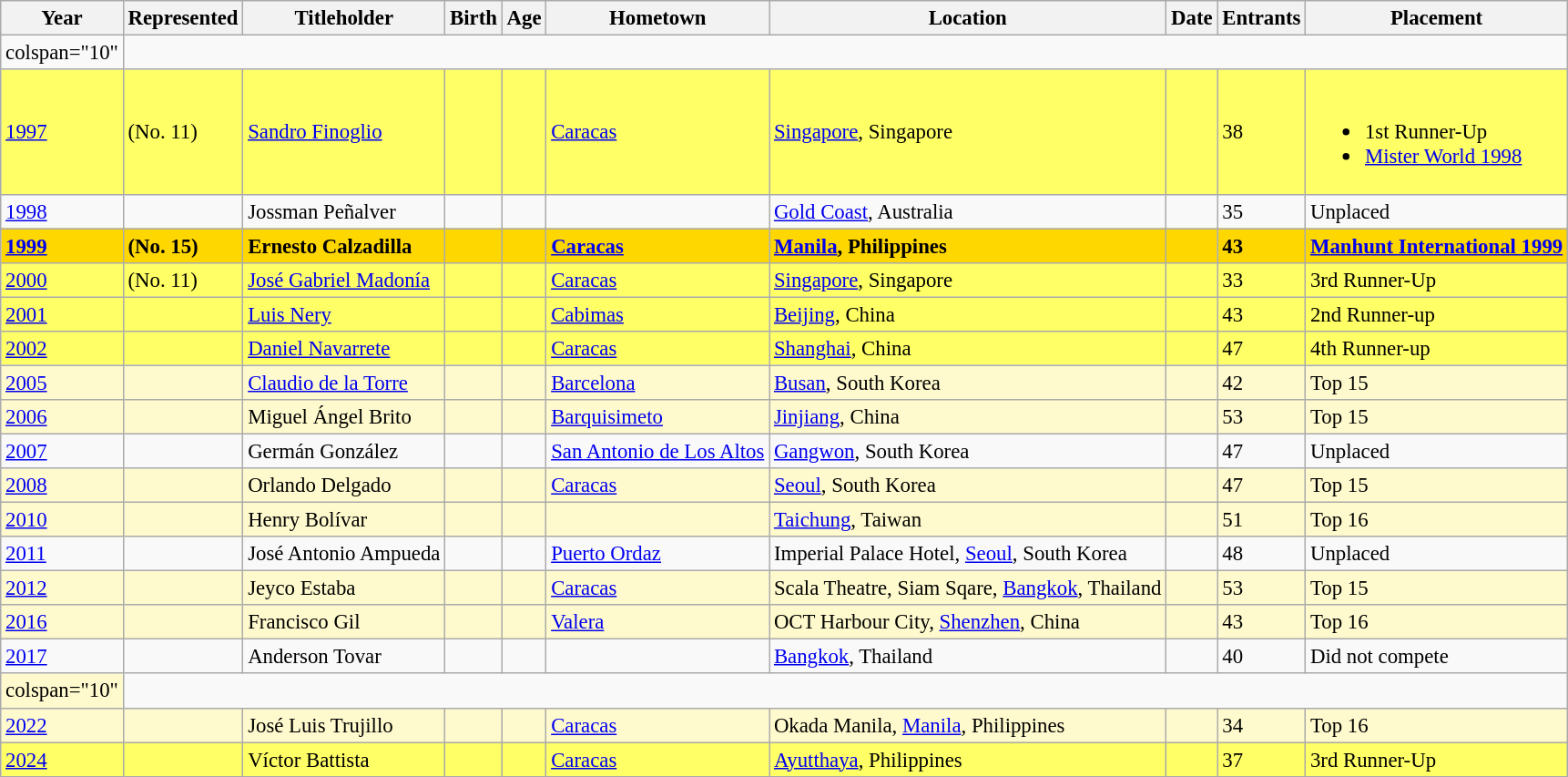<table class="wikitable sortable" style="font-size: 95%;">
<tr>
<th>Year</th>
<th>Represented</th>
<th>Titleholder</th>
<th>Birth</th>
<th>Age</th>
<th>Hometown</th>
<th>Location</th>
<th>Date</th>
<th>Entrants</th>
<th>Placement</th>
</tr>
<tr>
<td>colspan="10" </td>
</tr>
<tr style="background-color:#FFFF66;">
<td><a href='#'>1997</a></td>
<td> (No. 11)</td>
<td><a href='#'>Sandro Finoglio</a></td>
<td></td>
<td></td>
<td><a href='#'>Caracas</a></td>
<td><a href='#'>Singapore</a>, Singapore</td>
<td></td>
<td>38</td>
<td><br><ul><li>1st Runner-Up</li><li><a href='#'>Mister World 1998</a></li></ul></td>
</tr>
<tr>
<td><a href='#'>1998</a></td>
<td></td>
<td>Jossman Peñalver</td>
<td></td>
<td></td>
<td></td>
<td><a href='#'>Gold Coast</a>, Australia</td>
<td></td>
<td>35</td>
<td>Unplaced</td>
</tr>
<tr style="background-color:gold; font-weight: bold ">
<td><a href='#'>1999</a></td>
<td> (No. 15)</td>
<td>Ernesto Calzadilla</td>
<td></td>
<td></td>
<td><a href='#'>Caracas</a></td>
<td><a href='#'>Manila</a>, Philippines</td>
<td></td>
<td>43</td>
<td><a href='#'>Manhunt International 1999</a></td>
</tr>
<tr style="background-color:#FFFF66;">
<td><a href='#'>2000</a></td>
<td> (No. 11)</td>
<td><a href='#'>José Gabriel Madonía</a></td>
<td></td>
<td></td>
<td><a href='#'>Caracas</a></td>
<td><a href='#'>Singapore</a>, Singapore</td>
<td></td>
<td>33</td>
<td>3rd Runner-Up</td>
</tr>
<tr style="background-color:#FFFF66;">
<td><a href='#'>2001</a></td>
<td></td>
<td><a href='#'>Luis Nery</a></td>
<td></td>
<td></td>
<td><a href='#'>Cabimas</a></td>
<td><a href='#'>Beijing</a>, China</td>
<td></td>
<td>43</td>
<td>2nd Runner-up</td>
</tr>
<tr style="background-color:#FFFF66;">
<td><a href='#'>2002</a></td>
<td></td>
<td><a href='#'>Daniel Navarrete</a></td>
<td></td>
<td></td>
<td><a href='#'>Caracas</a></td>
<td><a href='#'>Shanghai</a>, China</td>
<td></td>
<td>47</td>
<td>4th Runner-up</td>
</tr>
<tr style="background-color:#FFFACD;">
<td><a href='#'>2005</a></td>
<td></td>
<td><a href='#'>Claudio de la Torre</a></td>
<td></td>
<td></td>
<td><a href='#'>Barcelona</a></td>
<td><a href='#'>Busan</a>, South Korea</td>
<td></td>
<td>42</td>
<td>Top 15</td>
</tr>
<tr style="background-color:#FFFACD;">
<td><a href='#'>2006</a></td>
<td></td>
<td>Miguel Ángel Brito</td>
<td></td>
<td></td>
<td><a href='#'>Barquisimeto</a></td>
<td><a href='#'>Jinjiang</a>, China</td>
<td></td>
<td>53</td>
<td>Top 15</td>
</tr>
<tr>
<td><a href='#'>2007</a></td>
<td></td>
<td>Germán González</td>
<td></td>
<td></td>
<td><a href='#'>San Antonio de Los Altos</a></td>
<td><a href='#'>Gangwon</a>, South Korea</td>
<td></td>
<td>47</td>
<td>Unplaced</td>
</tr>
<tr style="background: #FFFACD;">
<td><a href='#'>2008</a></td>
<td></td>
<td>Orlando Delgado</td>
<td></td>
<td></td>
<td><a href='#'>Caracas</a></td>
<td><a href='#'>Seoul</a>, South Korea</td>
<td></td>
<td>47</td>
<td>Top 15</td>
</tr>
<tr style="background-color:#FFFACD;">
<td><a href='#'>2010</a></td>
<td></td>
<td>Henry Bolívar</td>
<td></td>
<td></td>
<td></td>
<td><a href='#'>Taichung</a>, Taiwan</td>
<td></td>
<td>51</td>
<td>Top 16</td>
</tr>
<tr>
<td><a href='#'>2011</a></td>
<td></td>
<td>José Antonio Ampueda</td>
<td></td>
<td></td>
<td><a href='#'>Puerto Ordaz</a></td>
<td>Imperial Palace Hotel, <a href='#'>Seoul</a>, South Korea</td>
<td></td>
<td>48</td>
<td>Unplaced</td>
</tr>
<tr style="background-color:#FFFACD;">
<td><a href='#'>2012</a></td>
<td></td>
<td>Jeyco Estaba</td>
<td></td>
<td></td>
<td><a href='#'>Caracas</a></td>
<td>Scala Theatre, Siam Sqare, <a href='#'>Bangkok</a>, Thailand</td>
<td></td>
<td>53</td>
<td>Top 15</td>
</tr>
<tr style="background-color:#FFFACD;">
<td><a href='#'>2016</a></td>
<td></td>
<td>Francisco Gil</td>
<td></td>
<td></td>
<td><a href='#'>Valera</a></td>
<td>OCT Harbour City, <a href='#'>Shenzhen</a>, China</td>
<td></td>
<td>43</td>
<td>Top 16</td>
</tr>
<tr>
<td><a href='#'>2017</a></td>
<td></td>
<td>Anderson Tovar</td>
<td></td>
<td></td>
<td></td>
<td><a href='#'>Bangkok</a>, Thailand</td>
<td></td>
<td>40</td>
<td>Did not compete</td>
</tr>
<tr style="background-color:#FFFACD;">
<td>colspan="10" </td>
</tr>
<tr style="background-color:#FFFACD;">
<td><a href='#'>2022</a></td>
<td></td>
<td>José Luis Trujillo</td>
<td></td>
<td></td>
<td><a href='#'>Caracas</a></td>
<td>Okada Manila, <a href='#'>Manila</a>, Philippines</td>
<td></td>
<td>34</td>
<td>Top 16</td>
</tr>
<tr style="background-color:#FFFF66;">
<td><a href='#'>2024</a></td>
<td></td>
<td>Víctor Battista</td>
<td></td>
<td></td>
<td><a href='#'>Caracas</a></td>
<td><a href='#'>Ayutthaya</a>, Philippines</td>
<td></td>
<td>37</td>
<td>3rd Runner-Up</td>
</tr>
</table>
